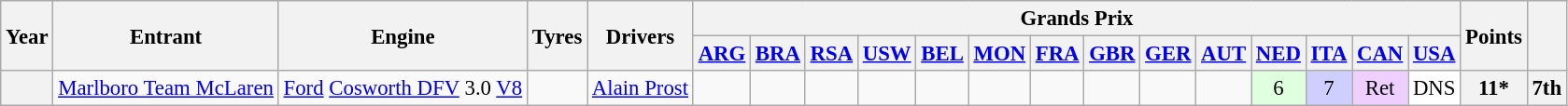<table class="wikitable" style="text-align:center; font-size:95%">
<tr>
<th rowspan="2">Year</th>
<th rowspan="2">Entrant</th>
<th rowspan="2">Engine</th>
<th rowspan="2">Tyres</th>
<th rowspan="2">Drivers</th>
<th colspan="14">Grands Prix</th>
<th rowspan="2">Points</th>
<th rowspan="2"></th>
</tr>
<tr>
<th><a href='#'>ARG</a></th>
<th><a href='#'>BRA</a></th>
<th><a href='#'>RSA</a></th>
<th><a href='#'>USW</a></th>
<th><a href='#'>BEL</a></th>
<th><a href='#'>MON</a></th>
<th><a href='#'>FRA</a></th>
<th><a href='#'>GBR</a></th>
<th><a href='#'>GER</a></th>
<th><a href='#'>AUT</a></th>
<th><a href='#'>NED</a></th>
<th><a href='#'>ITA</a></th>
<th><a href='#'>CAN</a></th>
<th><a href='#'>USA</a></th>
</tr>
<tr>
<th></th>
<td><a href='#'>Marlboro Team McLaren</a></td>
<td><a href='#'>Ford</a> <a href='#'>Cosworth DFV</a> 3.0 <a href='#'>V8</a></td>
<td></td>
<td><a href='#'>Alain Prost</a></td>
<td></td>
<td></td>
<td></td>
<td></td>
<td></td>
<td></td>
<td></td>
<td></td>
<td></td>
<td></td>
<td style="background:#dfffdf;">6</td>
<td style="background:#cfcfff;">7</td>
<td style="background:#efcfff;">Ret</td>
<td style="background:#ffffff;">DNS</td>
<th>11*</th>
<th>7th</th>
</tr>
</table>
